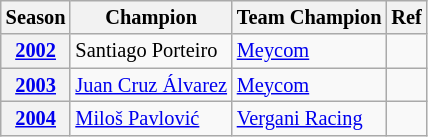<table class="wikitable" style="font-size: 85%">
<tr>
<th>Season</th>
<th>Champion</th>
<th>Team Champion</th>
<th>Ref</th>
</tr>
<tr>
<th><a href='#'>2002</a></th>
<td> Santiago Porteiro</td>
<td> <a href='#'>Meycom</a></td>
<td align=center></td>
</tr>
<tr>
<th><a href='#'>2003</a></th>
<td> <a href='#'>Juan Cruz Álvarez</a></td>
<td> <a href='#'>Meycom</a></td>
<td align=center></td>
</tr>
<tr>
<th><a href='#'>2004</a></th>
<td> <a href='#'>Miloš Pavlović</a></td>
<td> <a href='#'>Vergani Racing</a></td>
<td align=center></td>
</tr>
</table>
